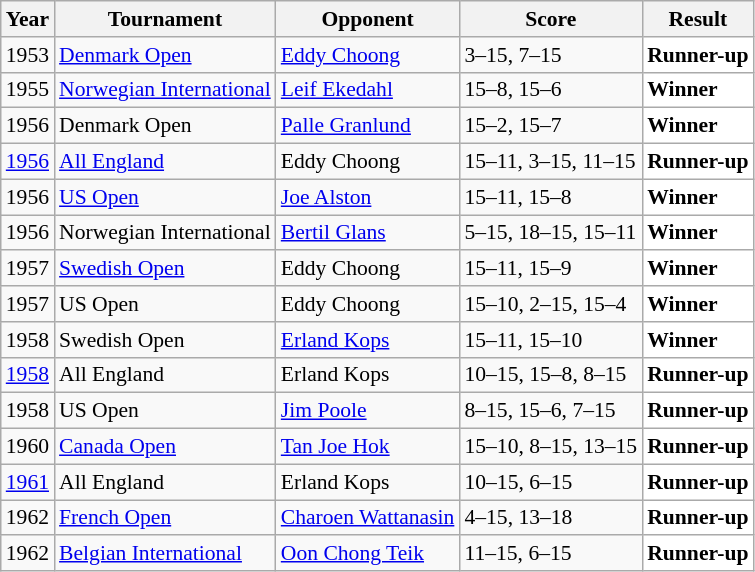<table class="sortable wikitable" style="font-size: 90%;">
<tr>
<th>Year</th>
<th>Tournament</th>
<th>Opponent</th>
<th>Score</th>
<th>Result</th>
</tr>
<tr>
<td align="center">1953</td>
<td><a href='#'>Denmark Open</a></td>
<td> <a href='#'>Eddy Choong</a></td>
<td>3–15, 7–15</td>
<td style="text-align:left; background:white"> <strong>Runner-up</strong></td>
</tr>
<tr>
<td align="center">1955</td>
<td><a href='#'>Norwegian International</a></td>
<td> <a href='#'>Leif Ekedahl</a></td>
<td>15–8, 15–6</td>
<td style="text-align:left; background:white"> <strong>Winner</strong></td>
</tr>
<tr>
<td align="center">1956</td>
<td>Denmark Open</td>
<td> <a href='#'>Palle Granlund</a></td>
<td>15–2, 15–7</td>
<td style="text-align:left; background:white"> <strong>Winner</strong></td>
</tr>
<tr>
<td align="center"><a href='#'>1956</a></td>
<td><a href='#'>All England</a></td>
<td> Eddy Choong</td>
<td>15–11, 3–15, 11–15</td>
<td style="text-align:left; background:white"> <strong>Runner-up</strong></td>
</tr>
<tr>
<td align="center">1956</td>
<td><a href='#'>US Open</a></td>
<td> <a href='#'>Joe Alston</a></td>
<td>15–11, 15–8</td>
<td style="text-align:left; background:white"> <strong>Winner</strong></td>
</tr>
<tr>
<td align="center">1956</td>
<td>Norwegian International</td>
<td> <a href='#'>Bertil Glans</a></td>
<td>5–15, 18–15, 15–11</td>
<td style="text-align:left; background:white"> <strong>Winner</strong></td>
</tr>
<tr>
<td align="center">1957</td>
<td><a href='#'>Swedish Open</a></td>
<td> Eddy Choong</td>
<td>15–11, 15–9</td>
<td style="text-align:left; background:white"> <strong>Winner</strong></td>
</tr>
<tr>
<td align="center">1957</td>
<td>US Open</td>
<td> Eddy Choong</td>
<td>15–10, 2–15, 15–4</td>
<td style="text-align:left; background:white"> <strong>Winner</strong></td>
</tr>
<tr>
<td align="center">1958</td>
<td>Swedish Open</td>
<td> <a href='#'>Erland Kops</a></td>
<td>15–11, 15–10</td>
<td style="text-align:left; background:white"> <strong>Winner</strong></td>
</tr>
<tr>
<td align="center"><a href='#'>1958</a></td>
<td>All England</td>
<td> Erland Kops</td>
<td>10–15, 15–8, 8–15</td>
<td style="text-align:left; background:white"> <strong>Runner-up</strong></td>
</tr>
<tr>
<td align="center">1958</td>
<td>US Open</td>
<td> <a href='#'>Jim Poole</a></td>
<td>8–15, 15–6, 7–15</td>
<td style="text-align:left; background:white"> <strong>Runner-up</strong></td>
</tr>
<tr>
<td align="center">1960</td>
<td><a href='#'>Canada Open</a></td>
<td> <a href='#'>Tan Joe Hok</a></td>
<td>15–10, 8–15, 13–15</td>
<td style="text-align:left; background:white"> <strong>Runner-up</strong></td>
</tr>
<tr>
<td align="center"><a href='#'>1961</a></td>
<td>All England</td>
<td> Erland Kops</td>
<td>10–15, 6–15</td>
<td style="text-align:left; background:white"> <strong>Runner-up</strong></td>
</tr>
<tr>
<td align="center">1962</td>
<td><a href='#'>French Open</a></td>
<td> <a href='#'>Charoen Wattanasin</a></td>
<td>4–15, 13–18</td>
<td style="text-align:left; background:white"> <strong>Runner-up</strong></td>
</tr>
<tr>
<td align="center">1962</td>
<td><a href='#'>Belgian International</a></td>
<td> <a href='#'>Oon Chong Teik</a></td>
<td>11–15, 6–15</td>
<td style="text-align:left; background:white"> <strong>Runner-up</strong></td>
</tr>
</table>
